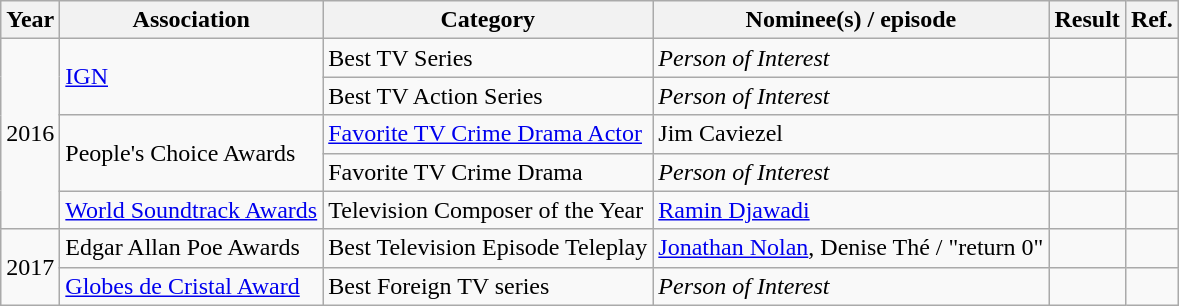<table class="wikitable">
<tr>
<th>Year</th>
<th>Association</th>
<th>Category</th>
<th>Nominee(s) / episode</th>
<th>Result</th>
<th class="unsortable">Ref.</th>
</tr>
<tr>
<td rowspan=5>2016</td>
<td rowspan="2"><a href='#'>IGN</a></td>
<td>Best TV Series</td>
<td><em>Person of Interest</em></td>
<td></td>
<td></td>
</tr>
<tr>
<td>Best TV Action Series</td>
<td><em>Person of Interest</em></td>
<td></td>
<td></td>
</tr>
<tr>
<td rowspan="2">People's Choice Awards</td>
<td><a href='#'>Favorite TV Crime Drama Actor</a></td>
<td>Jim Caviezel</td>
<td></td>
<td></td>
</tr>
<tr>
<td>Favorite TV Crime Drama</td>
<td><em>Person of Interest</em></td>
<td></td>
<td></td>
</tr>
<tr>
<td><a href='#'>World Soundtrack Awards</a></td>
<td>Television Composer of the Year</td>
<td><a href='#'>Ramin Djawadi</a></td>
<td></td>
<td></td>
</tr>
<tr>
<td rowspan=2>2017</td>
<td>Edgar Allan Poe Awards</td>
<td>Best Television Episode Teleplay</td>
<td><a href='#'>Jonathan Nolan</a>, Denise Thé / "return 0"</td>
<td></td>
<td></td>
</tr>
<tr>
<td><a href='#'>Globes de Cristal Award</a></td>
<td>Best Foreign TV series</td>
<td><em>Person of Interest</em></td>
<td></td>
<td></td>
</tr>
</table>
